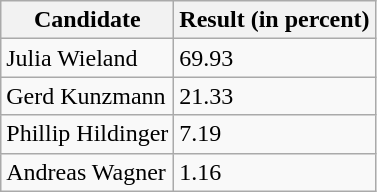<table class="wikitable">
<tr>
<th>Candidate</th>
<th>Result (in percent)</th>
</tr>
<tr>
<td>Julia Wieland</td>
<td>69.93</td>
</tr>
<tr>
<td>Gerd Kunzmann</td>
<td>21.33</td>
</tr>
<tr>
<td>Phillip Hildinger</td>
<td>7.19</td>
</tr>
<tr>
<td>Andreas Wagner</td>
<td>1.16</td>
</tr>
</table>
